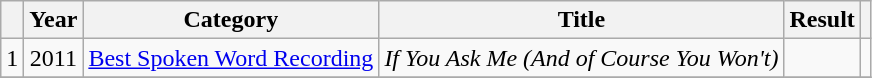<table class="wikitable" style="text-align:center;">
<tr>
<th scope="col"></th>
<th scope="col">Year</th>
<th scope="col">Category</th>
<th scope="col">Title</th>
<th scope="col">Result</th>
<th scope="col"></th>
</tr>
<tr>
<td>1</td>
<td>2011</td>
<td><a href='#'>Best Spoken Word Recording</a></td>
<td><em>If You Ask Me (And of Course You Won't)</em></td>
<td></td>
<td></td>
</tr>
<tr>
</tr>
</table>
